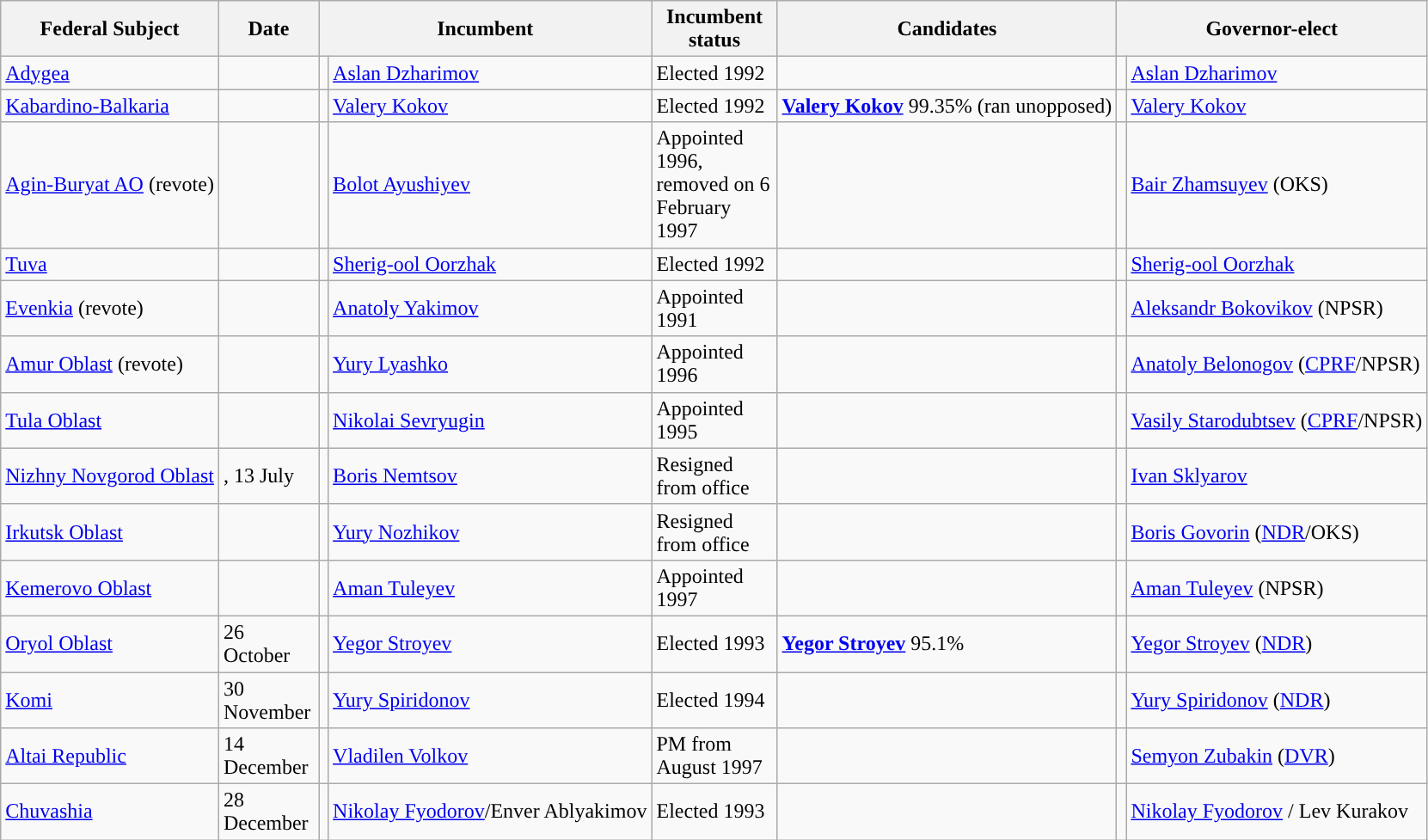<table class="wikitable sortable">
<tr>
<th>Federal Subject</th>
<th style="width: 70px">Date</th>
<th colspan = 2>Incumbent</th>
<th style="width: 90px">Incumbent status</th>
<th>Candidates</th>
<th colspan = 2>Governor-elect</th>
</tr>
<tr>
<td><a href='#'>Adygea</a></td>
<td></td>
<td style="background:"></td>
<td><a href='#'>Aslan Dzharimov</a></td>
<td>Elected 1992</td>
<td></td>
<td style="background:"></td>
<td><a href='#'>Aslan Dzharimov</a></td>
</tr>
<tr>
<td><a href='#'>Kabardino-Balkaria</a></td>
<td></td>
<td style="background:"></td>
<td><a href='#'>Valery Kokov</a></td>
<td>Elected 1992</td>
<td> <strong><a href='#'>Valery Kokov</a></strong> 99.35% (ran unopposed)</td>
<td style="background:"></td>
<td><a href='#'>Valery Kokov</a></td>
</tr>
<tr>
<td><a href='#'>Agin-Buryat AO</a> (revote)</td>
<td></td>
<td style="background:"></td>
<td><a href='#'>Bolot Ayushiyev</a></td>
<td>Appointed 1996, removed on 6 February 1997</td>
<td></td>
<td style="background:"></td>
<td><a href='#'>Bair Zhamsuyev</a> (OKS)</td>
</tr>
<tr>
<td><a href='#'>Tuva</a></td>
<td></td>
<td style="background:"></td>
<td><a href='#'>Sherig-ool Oorzhak</a></td>
<td>Elected 1992</td>
<td></td>
<td style="background:"></td>
<td><a href='#'>Sherig-ool Oorzhak</a></td>
</tr>
<tr>
<td><a href='#'>Evenkia</a> (revote)</td>
<td></td>
<td style="background:"></td>
<td><a href='#'>Anatoly Yakimov</a></td>
<td>Appointed 1991</td>
<td></td>
<td style="background:"></td>
<td><a href='#'>Aleksandr Bokovikov</a> (NPSR)</td>
</tr>
<tr>
<td><a href='#'>Amur Oblast</a> (revote)</td>
<td></td>
<td style="background:"></td>
<td><a href='#'>Yury Lyashko</a></td>
<td>Appointed 1996</td>
<td></td>
<td style="background:"></td>
<td><a href='#'>Anatoly Belonogov</a> (<a href='#'>CPRF</a>/NPSR)</td>
</tr>
<tr>
<td><a href='#'>Tula Oblast</a></td>
<td></td>
<td style="background:"></td>
<td><a href='#'>Nikolai Sevryugin</a></td>
<td>Appointed 1995</td>
<td></td>
<td style="background:"></td>
<td><a href='#'>Vasily Starodubtsev</a> (<a href='#'>CPRF</a>/NPSR)</td>
</tr>
<tr>
<td><a href='#'>Nizhny Novgorod Oblast</a></td>
<td>, 13 July</td>
<td style="background:"></td>
<td><a href='#'>Boris Nemtsov</a></td>
<td>Resigned from office</td>
<td></td>
<td style="background:"></td>
<td><a href='#'>Ivan Sklyarov</a></td>
</tr>
<tr>
<td><a href='#'>Irkutsk Oblast</a></td>
<td></td>
<td style="background:"></td>
<td><a href='#'>Yury Nozhikov</a></td>
<td>Resigned from office</td>
<td></td>
<td style="background:"></td>
<td><a href='#'>Boris Govorin</a> (<a href='#'>NDR</a>/OKS)</td>
</tr>
<tr>
<td><a href='#'>Kemerovo Oblast</a></td>
<td></td>
<td style="background:"></td>
<td><a href='#'>Aman Tuleyev</a></td>
<td>Appointed 1997</td>
<td></td>
<td style="background:"></td>
<td><a href='#'>Aman Tuleyev</a> (NPSR)</td>
</tr>
<tr>
<td><a href='#'>Oryol Oblast</a></td>
<td>26 October</td>
<td style="background:"></td>
<td><a href='#'>Yegor Stroyev</a></td>
<td>Elected 1993</td>
<td> <strong><a href='#'>Yegor Stroyev</a></strong> 95.1%</td>
<td style="background:"></td>
<td><a href='#'>Yegor Stroyev</a> (<a href='#'>NDR</a>)</td>
</tr>
<tr>
<td><a href='#'>Komi</a></td>
<td>30 November</td>
<td style="background:"></td>
<td><a href='#'>Yury Spiridonov</a></td>
<td>Elected 1994</td>
<td></td>
<td style="background:"></td>
<td><a href='#'>Yury Spiridonov</a> (<a href='#'>NDR</a>)</td>
</tr>
<tr>
<td><a href='#'>Altai Republic</a></td>
<td>14 December</td>
<td style="background:"></td>
<td><a href='#'>Vladilen Volkov</a></td>
<td>PM from August 1997</td>
<td></td>
<td style="background:"></td>
<td><a href='#'>Semyon Zubakin</a> (<a href='#'>DVR</a>)</td>
</tr>
<tr>
<td><a href='#'>Chuvashia</a></td>
<td>28 December</td>
<td style="background:"></td>
<td><a href='#'>Nikolay Fyodorov</a>/Enver Ablyakimov</td>
<td>Elected 1993</td>
<td></td>
<td style="background:"></td>
<td><a href='#'>Nikolay Fyodorov</a> / Lev Kurakov</td>
</tr>
</table>
